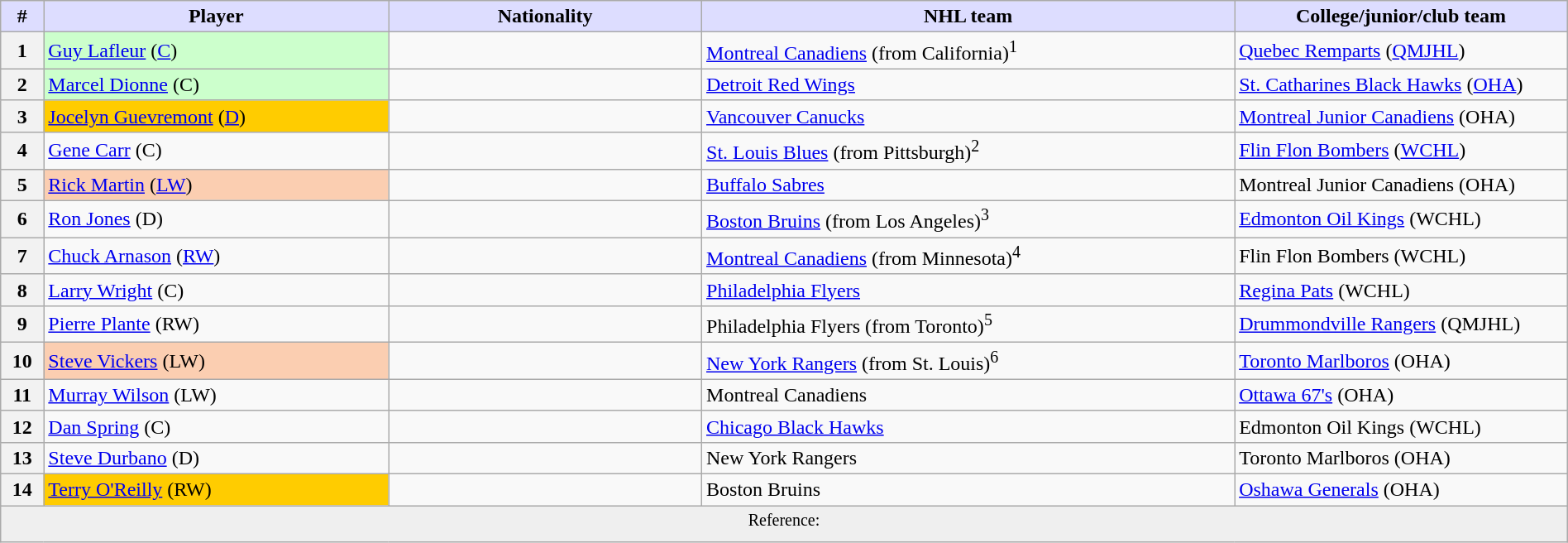<table class="wikitable" style="width: 100%">
<tr>
<th style="background:#ddf; width:2.75%;">#</th>
<th style="background:#ddf; width:22.0%;">Player</th>
<th style="background:#ddf; width:20.0%;">Nationality</th>
<th style="background:#ddf; width:34.0%;">NHL team</th>
<th style="background:#ddf; width:100.0%;">College/junior/club team</th>
</tr>
<tr>
<th>1</th>
<td bgcolor="#CCFFCC"><a href='#'>Guy Lafleur</a> (<a href='#'>C</a>)</td>
<td></td>
<td><a href='#'>Montreal Canadiens</a> (from California)<sup>1</sup></td>
<td><a href='#'>Quebec Remparts</a> (<a href='#'>QMJHL</a>)</td>
</tr>
<tr>
<th>2</th>
<td bgcolor="#CCFFCC"><a href='#'>Marcel Dionne</a> (C)</td>
<td></td>
<td><a href='#'>Detroit Red Wings</a></td>
<td><a href='#'>St. Catharines Black Hawks</a> (<a href='#'>OHA</a>)</td>
</tr>
<tr>
<th>3</th>
<td bgcolor="#FFCC00"><a href='#'>Jocelyn Guevremont</a> (<a href='#'>D</a>)</td>
<td></td>
<td><a href='#'>Vancouver Canucks</a></td>
<td><a href='#'>Montreal Junior Canadiens</a> (OHA)</td>
</tr>
<tr>
<th>4</th>
<td><a href='#'>Gene Carr</a> (C)</td>
<td></td>
<td><a href='#'>St. Louis Blues</a> (from Pittsburgh)<sup>2</sup></td>
<td><a href='#'>Flin Flon Bombers</a> (<a href='#'>WCHL</a>)</td>
</tr>
<tr>
<th>5</th>
<td bgcolor="#FBCEB1"><a href='#'>Rick Martin</a> (<a href='#'>LW</a>)</td>
<td></td>
<td><a href='#'>Buffalo Sabres</a></td>
<td>Montreal Junior Canadiens (OHA)</td>
</tr>
<tr>
<th>6</th>
<td><a href='#'>Ron Jones</a> (D)</td>
<td></td>
<td><a href='#'>Boston Bruins</a> (from Los Angeles)<sup>3</sup></td>
<td><a href='#'>Edmonton Oil Kings</a> (WCHL)</td>
</tr>
<tr>
<th>7</th>
<td><a href='#'>Chuck Arnason</a> (<a href='#'>RW</a>)</td>
<td></td>
<td><a href='#'>Montreal Canadiens</a> (from Minnesota)<sup>4</sup></td>
<td>Flin Flon Bombers (WCHL)</td>
</tr>
<tr>
<th>8</th>
<td><a href='#'>Larry Wright</a> (C)</td>
<td></td>
<td><a href='#'>Philadelphia Flyers</a></td>
<td><a href='#'>Regina Pats</a> (WCHL)</td>
</tr>
<tr>
<th>9</th>
<td><a href='#'>Pierre Plante</a> (RW)</td>
<td></td>
<td>Philadelphia Flyers (from Toronto)<sup>5</sup></td>
<td><a href='#'>Drummondville Rangers</a> (QMJHL)</td>
</tr>
<tr>
<th>10</th>
<td bgcolor="#FBCEB1"><a href='#'>Steve Vickers</a> (LW)</td>
<td></td>
<td><a href='#'>New York Rangers</a> (from St. Louis)<sup>6</sup></td>
<td><a href='#'>Toronto Marlboros</a> (OHA)</td>
</tr>
<tr>
<th>11</th>
<td><a href='#'>Murray Wilson</a> (LW)</td>
<td></td>
<td>Montreal Canadiens</td>
<td><a href='#'>Ottawa 67's</a> (OHA)</td>
</tr>
<tr>
<th>12</th>
<td><a href='#'>Dan Spring</a> (C)</td>
<td></td>
<td><a href='#'>Chicago Black Hawks</a></td>
<td>Edmonton Oil Kings (WCHL)</td>
</tr>
<tr>
<th>13</th>
<td><a href='#'>Steve Durbano</a> (D)</td>
<td></td>
<td>New York Rangers</td>
<td>Toronto Marlboros (OHA)</td>
</tr>
<tr>
<th>14</th>
<td bgcolor="#FFCC00"><a href='#'>Terry O'Reilly</a> (RW)</td>
<td></td>
<td>Boston Bruins</td>
<td><a href='#'>Oshawa Generals</a> (OHA)</td>
</tr>
<tr>
<td align=center colspan="6" bgcolor="#efefef"><sup>Reference: </sup></td>
</tr>
</table>
